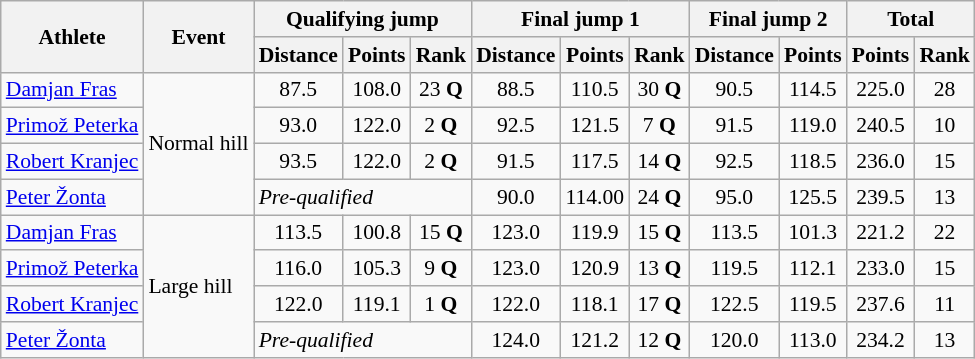<table class="wikitable" style="font-size:90%">
<tr>
<th rowspan="2">Athlete</th>
<th rowspan="2">Event</th>
<th colspan="3">Qualifying jump</th>
<th colspan="3">Final jump 1</th>
<th colspan="2">Final jump 2</th>
<th colspan="2">Total</th>
</tr>
<tr>
<th>Distance</th>
<th>Points</th>
<th>Rank</th>
<th>Distance</th>
<th>Points</th>
<th>Rank</th>
<th>Distance</th>
<th>Points</th>
<th>Points</th>
<th>Rank</th>
</tr>
<tr>
<td><a href='#'>Damjan Fras</a></td>
<td rowspan="4">Normal hill</td>
<td align="center">87.5</td>
<td align="center">108.0</td>
<td align="center">23 <strong>Q</strong></td>
<td align="center">88.5</td>
<td align="center">110.5</td>
<td align="center">30 <strong>Q</strong></td>
<td align="center">90.5</td>
<td align="center">114.5</td>
<td align="center">225.0</td>
<td align="center">28</td>
</tr>
<tr>
<td><a href='#'>Primož Peterka</a></td>
<td align="center">93.0</td>
<td align="center">122.0</td>
<td align="center">2 <strong>Q</strong></td>
<td align="center">92.5</td>
<td align="center">121.5</td>
<td align="center">7 <strong>Q</strong></td>
<td align="center">91.5</td>
<td align="center">119.0</td>
<td align="center">240.5</td>
<td align="center">10</td>
</tr>
<tr>
<td><a href='#'>Robert Kranjec</a></td>
<td align="center">93.5</td>
<td align="center">122.0</td>
<td align="center">2 <strong>Q</strong></td>
<td align="center">91.5</td>
<td align="center">117.5</td>
<td align="center">14 <strong>Q</strong></td>
<td align="center">92.5</td>
<td align="center">118.5</td>
<td align="center">236.0</td>
<td align="center">15</td>
</tr>
<tr>
<td><a href='#'>Peter Žonta</a></td>
<td colspan="3"><em>Pre-qualified</em></td>
<td align="center">90.0</td>
<td align="center">114.00</td>
<td align="center">24 <strong>Q</strong></td>
<td align="center">95.0</td>
<td align="center">125.5</td>
<td align="center">239.5</td>
<td align="center">13</td>
</tr>
<tr>
<td><a href='#'>Damjan Fras</a></td>
<td rowspan="4">Large hill</td>
<td align="center">113.5</td>
<td align="center">100.8</td>
<td align="center">15 <strong>Q</strong></td>
<td align="center">123.0</td>
<td align="center">119.9</td>
<td align="center">15 <strong>Q</strong></td>
<td align="center">113.5</td>
<td align="center">101.3</td>
<td align="center">221.2</td>
<td align="center">22</td>
</tr>
<tr>
<td><a href='#'>Primož Peterka</a></td>
<td align="center">116.0</td>
<td align="center">105.3</td>
<td align="center">9 <strong>Q</strong></td>
<td align="center">123.0</td>
<td align="center">120.9</td>
<td align="center">13 <strong>Q</strong></td>
<td align="center">119.5</td>
<td align="center">112.1</td>
<td align="center">233.0</td>
<td align="center">15</td>
</tr>
<tr>
<td><a href='#'>Robert Kranjec</a></td>
<td align="center">122.0</td>
<td align="center">119.1</td>
<td align="center">1 <strong>Q</strong></td>
<td align="center">122.0</td>
<td align="center">118.1</td>
<td align="center">17 <strong>Q</strong></td>
<td align="center">122.5</td>
<td align="center">119.5</td>
<td align="center">237.6</td>
<td align="center">11</td>
</tr>
<tr>
<td><a href='#'>Peter Žonta</a></td>
<td colspan="3"><em>Pre-qualified</em></td>
<td align="center">124.0</td>
<td align="center">121.2</td>
<td align="center">12 <strong>Q</strong></td>
<td align="center">120.0</td>
<td align="center">113.0</td>
<td align="center">234.2</td>
<td align="center">13</td>
</tr>
</table>
